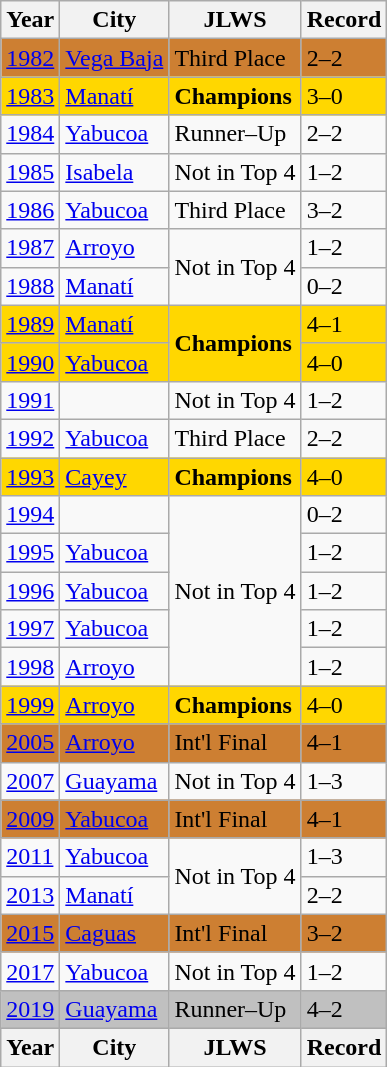<table class="wikitable">
<tr>
<th>Year</th>
<th>City</th>
<th>JLWS</th>
<th>Record</th>
</tr>
<tr style="background:#cd7f32;">
<td><a href='#'>1982</a></td>
<td><a href='#'>Vega Baja</a></td>
<td>Third Place</td>
<td>2–2</td>
</tr>
<tr style="background:gold;">
<td><a href='#'>1983</a></td>
<td><a href='#'>Manatí</a></td>
<td><strong>Champions</strong></td>
<td>3–0</td>
</tr>
<tr>
<td><a href='#'>1984</a></td>
<td><a href='#'>Yabucoa</a></td>
<td>Runner–Up</td>
<td>2–2</td>
</tr>
<tr>
<td><a href='#'>1985</a></td>
<td><a href='#'>Isabela</a></td>
<td>Not in Top 4</td>
<td>1–2</td>
</tr>
<tr>
<td><a href='#'>1986</a></td>
<td><a href='#'>Yabucoa</a></td>
<td>Third Place</td>
<td>3–2</td>
</tr>
<tr>
<td><a href='#'>1987</a></td>
<td><a href='#'>Arroyo</a></td>
<td rowspan=2>Not in Top 4</td>
<td>1–2</td>
</tr>
<tr>
<td><a href='#'>1988</a></td>
<td><a href='#'>Manatí</a></td>
<td>0–2</td>
</tr>
<tr style="background:gold;">
<td><a href='#'>1989</a></td>
<td><a href='#'>Manatí</a></td>
<td rowspan=2><strong>Champions</strong></td>
<td>4–1</td>
</tr>
<tr style="background:gold;">
<td><a href='#'>1990</a></td>
<td><a href='#'>Yabucoa</a></td>
<td>4–0</td>
</tr>
<tr>
<td><a href='#'>1991</a></td>
<td></td>
<td>Not in Top 4</td>
<td>1–2</td>
</tr>
<tr>
<td><a href='#'>1992</a></td>
<td><a href='#'>Yabucoa</a></td>
<td>Third Place</td>
<td>2–2</td>
</tr>
<tr style="background:gold;">
<td><a href='#'>1993</a></td>
<td><a href='#'>Cayey</a></td>
<td><strong>Champions</strong></td>
<td>4–0</td>
</tr>
<tr>
<td><a href='#'>1994</a></td>
<td></td>
<td rowspan=5>Not in Top 4</td>
<td>0–2</td>
</tr>
<tr>
<td><a href='#'>1995</a></td>
<td><a href='#'>Yabucoa</a></td>
<td>1–2</td>
</tr>
<tr>
<td><a href='#'>1996</a></td>
<td><a href='#'>Yabucoa</a></td>
<td>1–2</td>
</tr>
<tr>
<td><a href='#'>1997</a></td>
<td><a href='#'>Yabucoa</a></td>
<td>1–2</td>
</tr>
<tr>
<td><a href='#'>1998</a></td>
<td><a href='#'>Arroyo</a></td>
<td>1–2</td>
</tr>
<tr style="background:gold;">
<td><a href='#'>1999</a></td>
<td><a href='#'>Arroyo</a></td>
<td><strong>Champions</strong></td>
<td>4–0</td>
</tr>
<tr style="background:#cd7f32;">
<td><a href='#'>2005</a></td>
<td><a href='#'>Arroyo</a></td>
<td>Int'l Final</td>
<td>4–1</td>
</tr>
<tr>
<td><a href='#'>2007</a></td>
<td><a href='#'>Guayama</a></td>
<td>Not in Top 4</td>
<td>1–3</td>
</tr>
<tr style="background:#cd7f32;">
<td><a href='#'>2009</a></td>
<td><a href='#'>Yabucoa</a></td>
<td>Int'l Final</td>
<td>4–1</td>
</tr>
<tr>
<td><a href='#'>2011</a></td>
<td><a href='#'>Yabucoa</a></td>
<td rowspan=2>Not in Top 4</td>
<td>1–3</td>
</tr>
<tr>
<td><a href='#'>2013</a></td>
<td><a href='#'>Manatí</a></td>
<td>2–2</td>
</tr>
<tr style="background:#cd7f32;">
<td><a href='#'>2015</a></td>
<td><a href='#'>Caguas</a></td>
<td>Int'l Final</td>
<td>3–2</td>
</tr>
<tr>
<td><a href='#'>2017</a></td>
<td><a href='#'>Yabucoa</a></td>
<td>Not in Top 4</td>
<td>1–2</td>
</tr>
<tr style="background:silver;">
<td><a href='#'>2019</a></td>
<td><a href='#'>Guayama</a></td>
<td>Runner–Up</td>
<td>4–2</td>
</tr>
<tr>
<th>Year</th>
<th>City</th>
<th>JLWS</th>
<th>Record</th>
</tr>
</table>
